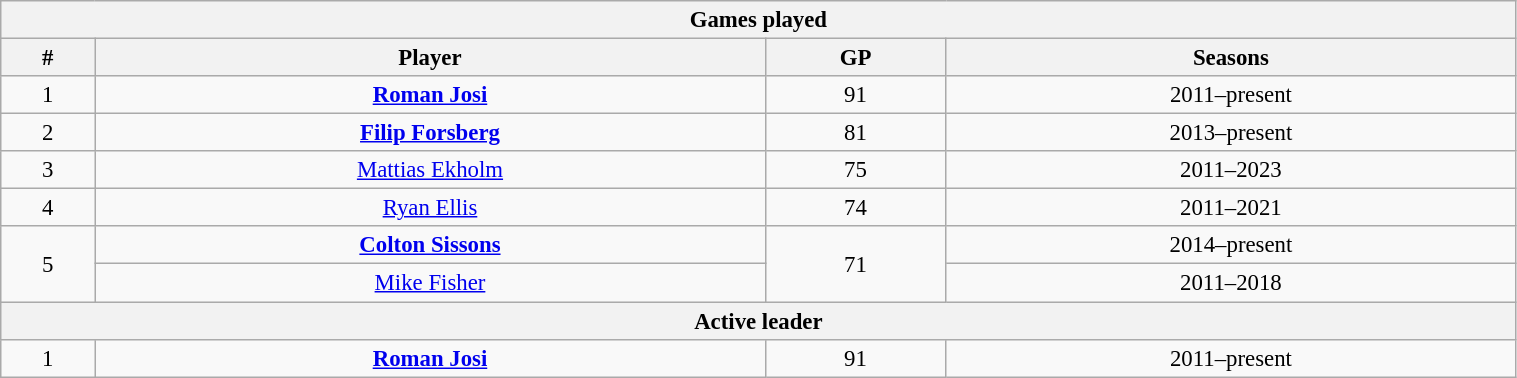<table class="wikitable" style="text-align: center; font-size: 95%" width="80%">
<tr>
<th colspan="4">Games played</th>
</tr>
<tr>
<th>#</th>
<th>Player</th>
<th>GP</th>
<th>Seasons</th>
</tr>
<tr>
<td>1</td>
<td><strong><a href='#'>Roman Josi</a></strong></td>
<td>91</td>
<td>2011–present</td>
</tr>
<tr>
<td>2</td>
<td><strong><a href='#'>Filip Forsberg</a></strong></td>
<td>81</td>
<td>2013–present</td>
</tr>
<tr>
<td>3</td>
<td><a href='#'>Mattias Ekholm</a></td>
<td>75</td>
<td>2011–2023</td>
</tr>
<tr>
<td>4</td>
<td><a href='#'>Ryan Ellis</a></td>
<td>74</td>
<td>2011–2021</td>
</tr>
<tr>
<td rowspan="2">5</td>
<td><strong><a href='#'>Colton Sissons</a></strong></td>
<td rowspan="2">71</td>
<td>2014–present</td>
</tr>
<tr>
<td><a href='#'>Mike Fisher</a></td>
<td>2011–2018</td>
</tr>
<tr>
<th colspan="4">Active leader</th>
</tr>
<tr>
<td>1</td>
<td><strong><a href='#'>Roman Josi</a></strong></td>
<td>91</td>
<td>2011–present</td>
</tr>
</table>
